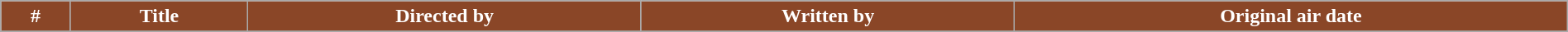<table class="wikitable plainrowheaders" style="width: 100%; margin-right: 0;">
<tr>
<th style="background: #8A4627; color: #ffffff;">#</th>
<th style="background: #8A4627; color: #ffffff;">Title</th>
<th style="background: #8A4627; color: #ffffff;">Directed by</th>
<th style="background: #8A4627; color: #ffffff;">Written by</th>
<th style="background: #8A4627; color: #ffffff;">Original air date</th>
</tr>
<tr>
</tr>
</table>
